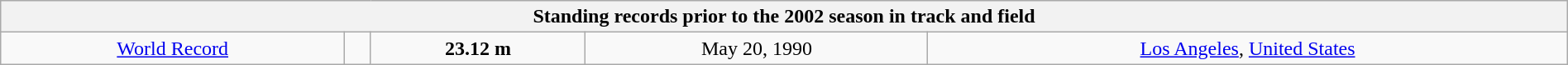<table class="wikitable" style="text-align:center; width:100%">
<tr>
<th colspan="5">Standing records prior to the 2002 season in track and field</th>
</tr>
<tr>
<td><a href='#'>World Record</a></td>
<td></td>
<td><strong>23.12 m </strong></td>
<td>May 20, 1990</td>
<td> <a href='#'>Los Angeles</a>, <a href='#'>United States</a></td>
</tr>
</table>
